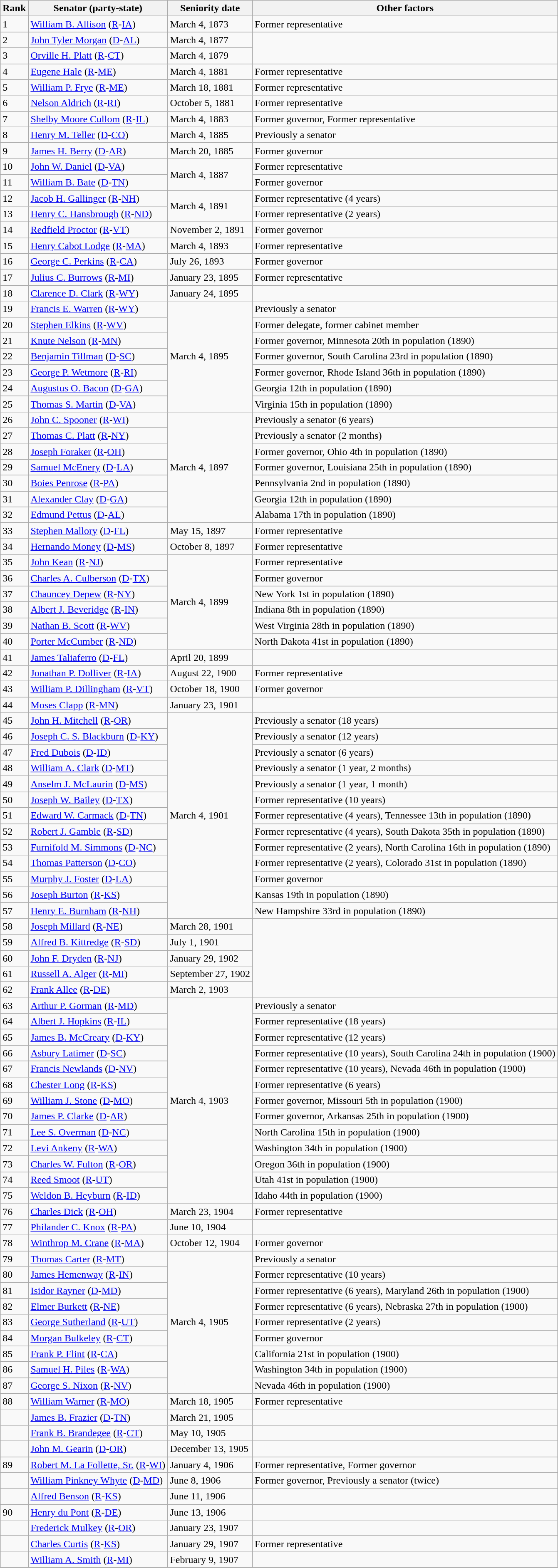<table class=wikitable>
<tr valign=bottom>
<th>Rank</th>
<th>Senator (party-state)</th>
<th>Seniority date</th>
<th>Other factors</th>
</tr>
<tr>
<td>1</td>
<td><a href='#'>William B. Allison</a> (<a href='#'>R</a>-<a href='#'>IA</a>)</td>
<td>March 4, 1873</td>
<td>Former representative</td>
</tr>
<tr>
<td>2</td>
<td><a href='#'>John Tyler Morgan</a> (<a href='#'>D</a>-<a href='#'>AL</a>)</td>
<td>March 4, 1877</td>
</tr>
<tr>
<td>3</td>
<td><a href='#'>Orville H. Platt</a> (<a href='#'>R</a>-<a href='#'>CT</a>)</td>
<td>March 4, 1879</td>
</tr>
<tr>
<td>4</td>
<td><a href='#'>Eugene Hale</a> (<a href='#'>R</a>-<a href='#'>ME</a>)</td>
<td>March 4, 1881</td>
<td>Former representative</td>
</tr>
<tr>
<td>5</td>
<td><a href='#'>William P. Frye</a> (<a href='#'>R</a>-<a href='#'>ME</a>)</td>
<td>March 18, 1881</td>
<td>Former representative</td>
</tr>
<tr>
<td>6</td>
<td><a href='#'>Nelson Aldrich</a> (<a href='#'>R</a>-<a href='#'>RI</a>)</td>
<td>October 5, 1881</td>
<td>Former representative</td>
</tr>
<tr>
<td>7</td>
<td><a href='#'>Shelby Moore Cullom</a> (<a href='#'>R</a>-<a href='#'>IL</a>)</td>
<td>March 4, 1883</td>
<td>Former governor, Former representative</td>
</tr>
<tr>
<td>8</td>
<td><a href='#'>Henry M. Teller</a> (<a href='#'>D</a>-<a href='#'>CO</a>)</td>
<td>March 4, 1885</td>
<td>Previously a senator</td>
</tr>
<tr>
<td>9</td>
<td><a href='#'>James H. Berry</a> (<a href='#'>D</a>-<a href='#'>AR</a>)</td>
<td>March 20, 1885</td>
<td>Former governor</td>
</tr>
<tr>
<td>10</td>
<td><a href='#'>John W. Daniel</a> (<a href='#'>D</a>-<a href='#'>VA</a>)</td>
<td rowspan=2>March 4, 1887</td>
<td>Former representative</td>
</tr>
<tr>
<td>11</td>
<td><a href='#'>William B. Bate</a> (<a href='#'>D</a>-<a href='#'>TN</a>)</td>
<td>Former governor</td>
</tr>
<tr>
<td>12</td>
<td><a href='#'>Jacob H. Gallinger</a> (<a href='#'>R</a>-<a href='#'>NH</a>)</td>
<td rowspan=2>March 4, 1891</td>
<td>Former representative (4 years)</td>
</tr>
<tr>
<td>13</td>
<td><a href='#'>Henry C. Hansbrough</a> (<a href='#'>R</a>-<a href='#'>ND</a>)</td>
<td>Former representative (2 years)</td>
</tr>
<tr>
<td>14</td>
<td><a href='#'>Redfield Proctor</a> (<a href='#'>R</a>-<a href='#'>VT</a>)</td>
<td>November 2, 1891</td>
<td>Former governor</td>
</tr>
<tr>
<td>15</td>
<td><a href='#'>Henry Cabot Lodge</a> (<a href='#'>R</a>-<a href='#'>MA</a>)</td>
<td>March 4, 1893</td>
<td>Former representative</td>
</tr>
<tr>
<td>16</td>
<td><a href='#'>George C. Perkins</a> (<a href='#'>R</a>-<a href='#'>CA</a>)</td>
<td>July 26, 1893</td>
<td>Former governor</td>
</tr>
<tr>
<td>17</td>
<td><a href='#'>Julius C. Burrows</a> (<a href='#'>R</a>-<a href='#'>MI</a>)</td>
<td>January 23, 1895</td>
<td>Former representative</td>
</tr>
<tr>
<td>18</td>
<td><a href='#'>Clarence D. Clark</a> (<a href='#'>R</a>-<a href='#'>WY</a>)</td>
<td>January 24, 1895</td>
</tr>
<tr>
<td>19</td>
<td><a href='#'>Francis E. Warren</a> (<a href='#'>R</a>-<a href='#'>WY</a>)</td>
<td rowspan=7>March 4, 1895</td>
<td>Previously a senator</td>
</tr>
<tr>
<td>20</td>
<td><a href='#'>Stephen Elkins</a> (<a href='#'>R</a>-<a href='#'>WV</a>)</td>
<td>Former delegate, former cabinet member</td>
</tr>
<tr>
<td>21</td>
<td><a href='#'>Knute Nelson</a> (<a href='#'>R</a>-<a href='#'>MN</a>)</td>
<td>Former governor, Minnesota 20th in population (1890)</td>
</tr>
<tr>
<td>22</td>
<td><a href='#'>Benjamin Tillman</a> (<a href='#'>D</a>-<a href='#'>SC</a>)</td>
<td>Former governor, South Carolina 23rd in population (1890)</td>
</tr>
<tr>
<td>23</td>
<td><a href='#'>George P. Wetmore</a> (<a href='#'>R</a>-<a href='#'>RI</a>)</td>
<td>Former governor, Rhode Island 36th in population (1890)</td>
</tr>
<tr>
<td>24</td>
<td><a href='#'>Augustus O. Bacon</a> (<a href='#'>D</a>-<a href='#'>GA</a>)</td>
<td>Georgia 12th in population (1890)</td>
</tr>
<tr>
<td>25</td>
<td><a href='#'>Thomas S. Martin</a> (<a href='#'>D</a>-<a href='#'>VA</a>)</td>
<td>Virginia 15th in population (1890)</td>
</tr>
<tr>
<td>26</td>
<td><a href='#'>John C. Spooner</a> (<a href='#'>R</a>-<a href='#'>WI</a>)</td>
<td rowspan=7>March 4, 1897</td>
<td>Previously a senator (6 years)</td>
</tr>
<tr>
<td>27</td>
<td><a href='#'>Thomas C. Platt</a> (<a href='#'>R</a>-<a href='#'>NY</a>)</td>
<td>Previously a senator (2 months)</td>
</tr>
<tr>
<td>28</td>
<td><a href='#'>Joseph Foraker</a> (<a href='#'>R</a>-<a href='#'>OH</a>)</td>
<td>Former governor, Ohio 4th in population (1890)</td>
</tr>
<tr>
<td>29</td>
<td><a href='#'>Samuel McEnery</a> (<a href='#'>D</a>-<a href='#'>LA</a>)</td>
<td>Former governor, Louisiana 25th in population (1890)</td>
</tr>
<tr>
<td>30</td>
<td><a href='#'>Boies Penrose</a> (<a href='#'>R</a>-<a href='#'>PA</a>)</td>
<td>Pennsylvania 2nd in population (1890)</td>
</tr>
<tr>
<td>31</td>
<td><a href='#'>Alexander Clay</a> (<a href='#'>D</a>-<a href='#'>GA</a>)</td>
<td>Georgia 12th in population (1890)</td>
</tr>
<tr>
<td>32</td>
<td><a href='#'>Edmund Pettus</a> (<a href='#'>D</a>-<a href='#'>AL</a>)</td>
<td>Alabama 17th in population (1890)</td>
</tr>
<tr>
<td>33</td>
<td><a href='#'>Stephen Mallory</a> (<a href='#'>D</a>-<a href='#'>FL</a>)</td>
<td>May 15, 1897</td>
<td>Former representative</td>
</tr>
<tr>
<td>34</td>
<td><a href='#'>Hernando Money</a> (<a href='#'>D</a>-<a href='#'>MS</a>)</td>
<td>October 8, 1897</td>
<td>Former representative</td>
</tr>
<tr>
<td>35</td>
<td><a href='#'>John Kean</a> (<a href='#'>R</a>-<a href='#'>NJ</a>)</td>
<td rowspan=6>March 4, 1899</td>
<td>Former representative</td>
</tr>
<tr>
<td>36</td>
<td><a href='#'>Charles A. Culberson</a> (<a href='#'>D</a>-<a href='#'>TX</a>)</td>
<td>Former governor</td>
</tr>
<tr>
<td>37</td>
<td><a href='#'>Chauncey Depew</a> (<a href='#'>R</a>-<a href='#'>NY</a>)</td>
<td>New York 1st in population (1890)</td>
</tr>
<tr>
<td>38</td>
<td><a href='#'>Albert J. Beveridge</a> (<a href='#'>R</a>-<a href='#'>IN</a>)</td>
<td>Indiana 8th in population (1890)</td>
</tr>
<tr>
<td>39</td>
<td><a href='#'>Nathan B. Scott</a> (<a href='#'>R</a>-<a href='#'>WV</a>)</td>
<td>West Virginia 28th in population (1890)</td>
</tr>
<tr>
<td>40</td>
<td><a href='#'>Porter McCumber</a> (<a href='#'>R</a>-<a href='#'>ND</a>)</td>
<td>North Dakota 41st in population (1890)</td>
</tr>
<tr>
<td>41</td>
<td><a href='#'>James Taliaferro</a> (<a href='#'>D</a>-<a href='#'>FL</a>)</td>
<td>April 20, 1899</td>
<td></td>
</tr>
<tr>
<td>42</td>
<td><a href='#'>Jonathan P. Dolliver</a> (<a href='#'>R</a>-<a href='#'>IA</a>)</td>
<td>August 22, 1900</td>
<td>Former representative</td>
</tr>
<tr>
<td>43</td>
<td><a href='#'>William P. Dillingham</a> (<a href='#'>R</a>-<a href='#'>VT</a>)</td>
<td>October 18, 1900</td>
<td>Former governor</td>
</tr>
<tr>
<td>44</td>
<td><a href='#'>Moses Clapp</a> (<a href='#'>R</a>-<a href='#'>MN</a>)</td>
<td>January 23, 1901</td>
</tr>
<tr>
<td>45</td>
<td><a href='#'>John H. Mitchell</a> (<a href='#'>R</a>-<a href='#'>OR</a>)</td>
<td rowspan=13>March 4, 1901</td>
<td>Previously a senator (18 years)</td>
</tr>
<tr>
<td>46</td>
<td><a href='#'>Joseph C. S. Blackburn</a> (<a href='#'>D</a>-<a href='#'>KY</a>)</td>
<td>Previously a senator (12 years)</td>
</tr>
<tr>
<td>47</td>
<td><a href='#'>Fred Dubois</a> (<a href='#'>D</a>-<a href='#'>ID</a>)</td>
<td>Previously a senator (6 years)</td>
</tr>
<tr>
<td>48</td>
<td><a href='#'>William A. Clark</a> (<a href='#'>D</a>-<a href='#'>MT</a>)</td>
<td>Previously a senator (1 year, 2 months)</td>
</tr>
<tr>
<td>49</td>
<td><a href='#'>Anselm J. McLaurin</a> (<a href='#'>D</a>-<a href='#'>MS</a>)</td>
<td>Previously a senator (1 year, 1 month)</td>
</tr>
<tr>
<td>50</td>
<td><a href='#'>Joseph W. Bailey</a> (<a href='#'>D</a>-<a href='#'>TX</a>)</td>
<td>Former representative (10 years)</td>
</tr>
<tr>
<td>51</td>
<td><a href='#'>Edward W. Carmack</a> (<a href='#'>D</a>-<a href='#'>TN</a>)</td>
<td>Former representative (4 years), Tennessee 13th in population (1890)</td>
</tr>
<tr>
<td>52</td>
<td><a href='#'>Robert J. Gamble</a> (<a href='#'>R</a>-<a href='#'>SD</a>)</td>
<td>Former representative (4 years), South Dakota 35th in population (1890)</td>
</tr>
<tr>
<td>53</td>
<td><a href='#'>Furnifold M. Simmons</a> (<a href='#'>D</a>-<a href='#'>NC</a>)</td>
<td>Former representative (2 years), North Carolina 16th in population (1890)</td>
</tr>
<tr>
<td>54</td>
<td><a href='#'>Thomas Patterson</a> (<a href='#'>D</a>-<a href='#'>CO</a>)</td>
<td>Former representative (2 years), Colorado 31st in population (1890)</td>
</tr>
<tr>
<td>55</td>
<td><a href='#'>Murphy J. Foster</a> (<a href='#'>D</a>-<a href='#'>LA</a>)</td>
<td>Former governor</td>
</tr>
<tr>
<td>56</td>
<td><a href='#'>Joseph Burton</a> (<a href='#'>R</a>-<a href='#'>KS</a>)</td>
<td>Kansas 19th in population (1890)</td>
</tr>
<tr>
<td>57</td>
<td><a href='#'>Henry E. Burnham</a> (<a href='#'>R</a>-<a href='#'>NH</a>)</td>
<td>New Hampshire 33rd in population (1890)</td>
</tr>
<tr>
<td>58</td>
<td><a href='#'>Joseph Millard</a> (<a href='#'>R</a>-<a href='#'>NE</a>)</td>
<td>March 28, 1901</td>
<td rowspan=5></td>
</tr>
<tr>
<td>59</td>
<td><a href='#'>Alfred B. Kittredge</a> (<a href='#'>R</a>-<a href='#'>SD</a>)</td>
<td>July 1, 1901</td>
</tr>
<tr>
<td>60</td>
<td><a href='#'>John F. Dryden</a> (<a href='#'>R</a>-<a href='#'>NJ</a>)</td>
<td>January 29, 1902</td>
</tr>
<tr>
<td>61</td>
<td><a href='#'>Russell A. Alger</a> (<a href='#'>R</a>-<a href='#'>MI</a>)</td>
<td>September 27, 1902</td>
</tr>
<tr>
<td>62</td>
<td><a href='#'>Frank Allee</a> (<a href='#'>R</a>-<a href='#'>DE</a>)</td>
<td>March 2, 1903</td>
</tr>
<tr>
<td>63</td>
<td><a href='#'>Arthur P. Gorman</a> (<a href='#'>R</a>-<a href='#'>MD</a>)</td>
<td rowspan=13>March 4, 1903</td>
<td>Previously a senator</td>
</tr>
<tr>
<td>64</td>
<td><a href='#'>Albert J. Hopkins</a> (<a href='#'>R</a>-<a href='#'>IL</a>)</td>
<td>Former representative (18 years)</td>
</tr>
<tr>
<td>65</td>
<td><a href='#'>James B. McCreary</a> (<a href='#'>D</a>-<a href='#'>KY</a>)</td>
<td>Former representative (12 years)</td>
</tr>
<tr>
<td>66</td>
<td><a href='#'>Asbury Latimer</a> (<a href='#'>D</a>-<a href='#'>SC</a>)</td>
<td>Former representative (10 years), South Carolina 24th in population (1900)</td>
</tr>
<tr>
<td>67</td>
<td><a href='#'>Francis Newlands</a> (<a href='#'>D</a>-<a href='#'>NV</a>)</td>
<td>Former representative (10 years), Nevada 46th in population (1900)</td>
</tr>
<tr>
<td>68</td>
<td><a href='#'>Chester Long</a> (<a href='#'>R</a>-<a href='#'>KS</a>)</td>
<td>Former representative (6 years)</td>
</tr>
<tr>
<td>69</td>
<td><a href='#'>William J. Stone</a> (<a href='#'>D</a>-<a href='#'>MO</a>)</td>
<td>Former governor, Missouri 5th in population (1900)</td>
</tr>
<tr>
<td>70</td>
<td><a href='#'>James P. Clarke</a> (<a href='#'>D</a>-<a href='#'>AR</a>)</td>
<td>Former governor, Arkansas 25th in population (1900)</td>
</tr>
<tr>
<td>71</td>
<td><a href='#'>Lee S. Overman</a> (<a href='#'>D</a>-<a href='#'>NC</a>)</td>
<td>North Carolina 15th in population (1900)</td>
</tr>
<tr>
<td>72</td>
<td><a href='#'>Levi Ankeny</a> (<a href='#'>R</a>-<a href='#'>WA</a>)</td>
<td>Washington 34th in population (1900)</td>
</tr>
<tr>
<td>73</td>
<td><a href='#'>Charles W. Fulton</a> (<a href='#'>R</a>-<a href='#'>OR</a>)</td>
<td>Oregon 36th in population (1900)</td>
</tr>
<tr>
<td>74</td>
<td><a href='#'>Reed Smoot</a> (<a href='#'>R</a>-<a href='#'>UT</a>)</td>
<td>Utah 41st in population (1900)</td>
</tr>
<tr>
<td>75</td>
<td><a href='#'>Weldon B. Heyburn</a> (<a href='#'>R</a>-<a href='#'>ID</a>)</td>
<td>Idaho 44th in population (1900)</td>
</tr>
<tr>
<td>76</td>
<td><a href='#'>Charles Dick</a> (<a href='#'>R</a>-<a href='#'>OH</a>)</td>
<td>March 23, 1904</td>
<td>Former representative</td>
</tr>
<tr>
<td>77</td>
<td><a href='#'>Philander C. Knox</a> (<a href='#'>R</a>-<a href='#'>PA</a>)</td>
<td>June 10, 1904</td>
</tr>
<tr>
<td>78</td>
<td><a href='#'>Winthrop M. Crane</a> (<a href='#'>R</a>-<a href='#'>MA</a>)</td>
<td>October 12, 1904</td>
<td>Former governor</td>
</tr>
<tr>
<td>79</td>
<td><a href='#'>Thomas Carter</a> (<a href='#'>R</a>-<a href='#'>MT</a>)</td>
<td rowspan=9>March 4, 1905</td>
<td>Previously a senator</td>
</tr>
<tr>
<td>80</td>
<td><a href='#'>James Hemenway</a> (<a href='#'>R</a>-<a href='#'>IN</a>)</td>
<td>Former representative (10 years)</td>
</tr>
<tr>
<td>81</td>
<td><a href='#'>Isidor Rayner</a> (<a href='#'>D</a>-<a href='#'>MD</a>)</td>
<td>Former representative (6 years), Maryland 26th in population (1900)</td>
</tr>
<tr>
<td>82</td>
<td><a href='#'>Elmer Burkett</a> (<a href='#'>R</a>-<a href='#'>NE</a>)</td>
<td>Former representative (6 years), Nebraska 27th in population (1900)</td>
</tr>
<tr>
<td>83</td>
<td><a href='#'>George Sutherland</a> (<a href='#'>R</a>-<a href='#'>UT</a>)</td>
<td>Former representative (2 years)</td>
</tr>
<tr>
<td>84</td>
<td><a href='#'>Morgan Bulkeley</a> (<a href='#'>R</a>-<a href='#'>CT</a>)</td>
<td>Former governor</td>
</tr>
<tr>
<td>85</td>
<td><a href='#'>Frank P. Flint</a> (<a href='#'>R</a>-<a href='#'>CA</a>)</td>
<td>California 21st in population (1900)</td>
</tr>
<tr>
<td>86</td>
<td><a href='#'>Samuel H. Piles</a> (<a href='#'>R</a>-<a href='#'>WA</a>)</td>
<td>Washington 34th in population (1900)</td>
</tr>
<tr>
<td>87</td>
<td><a href='#'>George S. Nixon</a> (<a href='#'>R</a>-<a href='#'>NV</a>)</td>
<td>Nevada 46th in population (1900)</td>
</tr>
<tr>
<td>88</td>
<td><a href='#'>William Warner</a> (<a href='#'>R</a>-<a href='#'>MO</a>)</td>
<td>March 18, 1905</td>
<td>Former representative</td>
</tr>
<tr>
<td></td>
<td><a href='#'>James B. Frazier</a> (<a href='#'>D</a>-<a href='#'>TN</a>)</td>
<td>March 21, 1905</td>
<td></td>
</tr>
<tr>
<td></td>
<td><a href='#'>Frank B. Brandegee</a> (<a href='#'>R</a>-<a href='#'>CT</a>)</td>
<td>May 10, 1905</td>
<td></td>
</tr>
<tr>
<td></td>
<td><a href='#'>John M. Gearin</a> (<a href='#'>D</a>-<a href='#'>OR</a>)</td>
<td>December 13, 1905</td>
<td></td>
</tr>
<tr>
<td>89</td>
<td><a href='#'>Robert M. La Follette, Sr.</a> (<a href='#'>R</a>-<a href='#'>WI</a>)</td>
<td>January 4, 1906</td>
<td>Former representative, Former governor</td>
</tr>
<tr>
<td></td>
<td><a href='#'>William Pinkney Whyte</a> (<a href='#'>D</a>-<a href='#'>MD</a>)</td>
<td>June 8, 1906</td>
<td>Former governor, Previously a senator (twice)</td>
</tr>
<tr>
<td></td>
<td><a href='#'>Alfred Benson</a> (<a href='#'>R</a>-<a href='#'>KS</a>)</td>
<td>June 11, 1906</td>
<td></td>
</tr>
<tr>
<td>90</td>
<td><a href='#'>Henry du Pont</a> (<a href='#'>R</a>-<a href='#'>DE</a>)</td>
<td>June 13, 1906</td>
<td></td>
</tr>
<tr>
<td></td>
<td><a href='#'>Frederick Mulkey</a> (<a href='#'>R</a>-<a href='#'>OR</a>)</td>
<td>January 23, 1907</td>
<td></td>
</tr>
<tr>
<td></td>
<td><a href='#'>Charles Curtis</a> (<a href='#'>R</a>-<a href='#'>KS</a>)</td>
<td>January 29, 1907</td>
<td>Former representative</td>
</tr>
<tr>
<td></td>
<td><a href='#'>William A. Smith</a> (<a href='#'>R</a>-<a href='#'>MI</a>)</td>
<td>February 9, 1907</td>
<td></td>
</tr>
<tr>
</tr>
</table>
